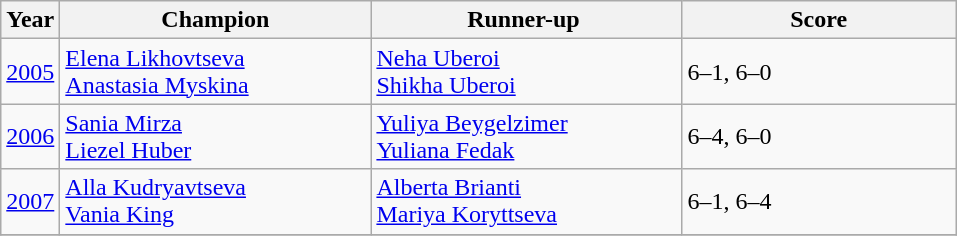<table class="wikitable">
<tr>
<th>Year</th>
<th width="200">Champion</th>
<th width="200">Runner-up </th>
<th width="175">Score</th>
</tr>
<tr>
<td><a href='#'>2005</a></td>
<td> <a href='#'>Elena Likhovtseva</a> <br> <a href='#'>Anastasia Myskina</a></td>
<td> <a href='#'>Neha Uberoi</a> <br> <a href='#'>Shikha Uberoi</a></td>
<td>6–1, 6–0</td>
</tr>
<tr>
<td><a href='#'>2006</a></td>
<td> <a href='#'>Sania Mirza</a> <br> <a href='#'>Liezel Huber</a></td>
<td> <a href='#'>Yuliya Beygelzimer</a> <br>  <a href='#'>Yuliana Fedak</a></td>
<td>6–4, 6–0</td>
</tr>
<tr>
<td><a href='#'>2007</a></td>
<td> <a href='#'>Alla Kudryavtseva</a> <br>  <a href='#'>Vania King</a></td>
<td> <a href='#'>Alberta Brianti</a> <br>  <a href='#'>Mariya Koryttseva</a>  </td>
<td>6–1, 6–4</td>
</tr>
<tr>
</tr>
</table>
